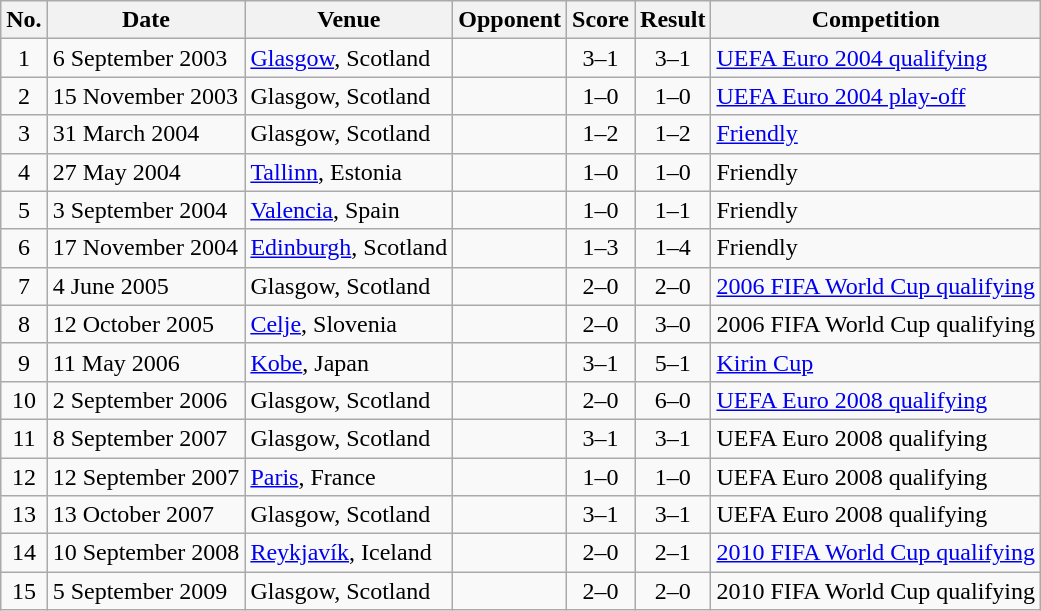<table class="wikitable sortable">
<tr>
<th scope="col">No.</th>
<th scope="col">Date</th>
<th scope="col">Venue</th>
<th scope="col">Opponent</th>
<th scope="col">Score</th>
<th scope="col">Result</th>
<th scope="col">Competition</th>
</tr>
<tr>
<td align="center">1</td>
<td>6 September 2003</td>
<td><a href='#'>Glasgow</a>, Scotland</td>
<td></td>
<td align="center">3–1</td>
<td align="center">3–1</td>
<td><a href='#'>UEFA Euro 2004 qualifying</a></td>
</tr>
<tr>
<td align="center">2</td>
<td>15 November 2003</td>
<td>Glasgow, Scotland</td>
<td></td>
<td align="center">1–0</td>
<td align="center">1–0</td>
<td><a href='#'>UEFA Euro 2004 play-off</a></td>
</tr>
<tr>
<td align="center">3</td>
<td>31 March 2004</td>
<td>Glasgow, Scotland</td>
<td></td>
<td align="center">1–2</td>
<td align="center">1–2</td>
<td><a href='#'>Friendly</a></td>
</tr>
<tr>
<td align="center">4</td>
<td>27 May 2004</td>
<td><a href='#'>Tallinn</a>, Estonia</td>
<td></td>
<td align="center">1–0</td>
<td align="center">1–0</td>
<td>Friendly</td>
</tr>
<tr>
<td align="center">5</td>
<td>3 September 2004</td>
<td><a href='#'>Valencia</a>, Spain</td>
<td></td>
<td align="center">1–0</td>
<td align="center">1–1</td>
<td>Friendly</td>
</tr>
<tr>
<td align="center">6</td>
<td>17 November 2004</td>
<td><a href='#'>Edinburgh</a>, Scotland</td>
<td></td>
<td align="center">1–3</td>
<td align="center">1–4</td>
<td>Friendly</td>
</tr>
<tr>
<td align="center">7</td>
<td>4 June 2005</td>
<td>Glasgow, Scotland</td>
<td></td>
<td align="center">2–0</td>
<td align="center">2–0</td>
<td><a href='#'>2006 FIFA World Cup qualifying</a></td>
</tr>
<tr>
<td align="center">8</td>
<td>12 October 2005</td>
<td><a href='#'>Celje</a>, Slovenia</td>
<td></td>
<td align="center">2–0</td>
<td align="center">3–0</td>
<td>2006 FIFA World Cup qualifying</td>
</tr>
<tr>
<td align="center">9</td>
<td>11 May 2006</td>
<td><a href='#'>Kobe</a>, Japan</td>
<td></td>
<td align="center">3–1</td>
<td align="center">5–1</td>
<td><a href='#'>Kirin Cup</a></td>
</tr>
<tr>
<td align="center">10</td>
<td>2 September 2006</td>
<td>Glasgow, Scotland</td>
<td></td>
<td align="center">2–0</td>
<td align="center">6–0</td>
<td><a href='#'>UEFA Euro 2008 qualifying</a></td>
</tr>
<tr>
<td align="center">11</td>
<td>8 September 2007</td>
<td>Glasgow, Scotland</td>
<td></td>
<td align="center">3–1</td>
<td align="center">3–1</td>
<td>UEFA Euro 2008 qualifying</td>
</tr>
<tr>
<td align="center">12</td>
<td>12 September 2007</td>
<td><a href='#'>Paris</a>, France</td>
<td></td>
<td align="center">1–0</td>
<td align="center">1–0</td>
<td>UEFA Euro 2008 qualifying</td>
</tr>
<tr>
<td align="center">13</td>
<td>13 October 2007</td>
<td>Glasgow, Scotland</td>
<td></td>
<td align="center">3–1</td>
<td align="center">3–1</td>
<td>UEFA Euro 2008 qualifying</td>
</tr>
<tr>
<td align="center">14</td>
<td>10 September 2008</td>
<td><a href='#'>Reykjavík</a>, Iceland</td>
<td></td>
<td align="center">2–0</td>
<td align="center">2–1</td>
<td><a href='#'>2010 FIFA World Cup qualifying</a></td>
</tr>
<tr>
<td align="center">15</td>
<td>5 September 2009</td>
<td>Glasgow, Scotland</td>
<td></td>
<td align="center">2–0</td>
<td align="center">2–0</td>
<td>2010 FIFA World Cup qualifying</td>
</tr>
</table>
